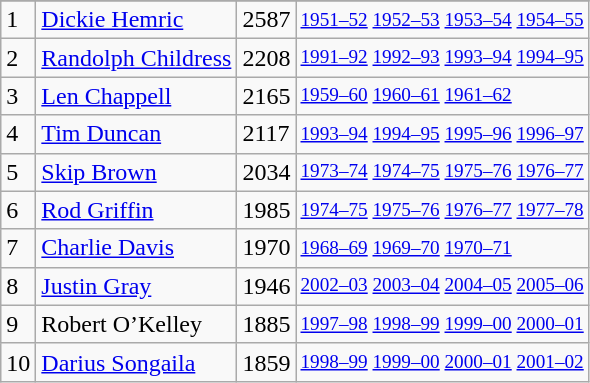<table class="wikitable">
<tr>
</tr>
<tr>
<td>1</td>
<td><a href='#'>Dickie Hemric</a></td>
<td>2587</td>
<td style="font-size:80%;"><a href='#'>1951–52</a> <a href='#'>1952–53</a> <a href='#'>1953–54</a> <a href='#'>1954–55</a></td>
</tr>
<tr>
<td>2</td>
<td><a href='#'>Randolph Childress</a></td>
<td>2208</td>
<td style="font-size:80%;"><a href='#'>1991–92</a> <a href='#'>1992–93</a> <a href='#'>1993–94</a> <a href='#'>1994–95</a></td>
</tr>
<tr>
<td>3</td>
<td><a href='#'>Len Chappell</a></td>
<td>2165</td>
<td style="font-size:80%;"><a href='#'>1959–60</a> <a href='#'>1960–61</a> <a href='#'>1961–62</a></td>
</tr>
<tr>
<td>4</td>
<td><a href='#'>Tim Duncan</a></td>
<td>2117</td>
<td style="font-size:80%;"><a href='#'>1993–94</a> <a href='#'>1994–95</a> <a href='#'>1995–96</a> <a href='#'>1996–97</a></td>
</tr>
<tr>
<td>5</td>
<td><a href='#'>Skip Brown</a></td>
<td>2034</td>
<td style="font-size:80%;"><a href='#'>1973–74</a> <a href='#'>1974–75</a> <a href='#'>1975–76</a> <a href='#'>1976–77</a></td>
</tr>
<tr>
<td>6</td>
<td><a href='#'>Rod Griffin</a></td>
<td>1985</td>
<td style="font-size:80%;"><a href='#'>1974–75</a> <a href='#'>1975–76</a> <a href='#'>1976–77</a> <a href='#'>1977–78</a></td>
</tr>
<tr>
<td>7</td>
<td><a href='#'>Charlie Davis</a></td>
<td>1970</td>
<td style="font-size:80%;"><a href='#'>1968–69</a> <a href='#'>1969–70</a> <a href='#'>1970–71</a></td>
</tr>
<tr>
<td>8</td>
<td><a href='#'>Justin Gray</a></td>
<td>1946</td>
<td style="font-size:80%;"><a href='#'>2002–03</a> <a href='#'>2003–04</a> <a href='#'>2004–05</a> <a href='#'>2005–06</a></td>
</tr>
<tr>
<td>9</td>
<td>Robert O’Kelley</td>
<td>1885</td>
<td style="font-size:80%;"><a href='#'>1997–98</a> <a href='#'>1998–99</a> <a href='#'>1999–00</a> <a href='#'>2000–01</a></td>
</tr>
<tr>
<td>10</td>
<td><a href='#'>Darius Songaila</a></td>
<td>1859</td>
<td style="font-size:80%;"><a href='#'>1998–99</a> <a href='#'>1999–00</a> <a href='#'>2000–01</a> <a href='#'>2001–02</a></td>
</tr>
</table>
